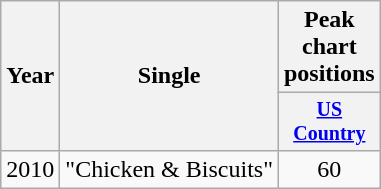<table class="wikitable" style="text-align:center;">
<tr>
<th rowspan="2">Year</th>
<th rowspan="2">Single</th>
<th>Peak chart positions</th>
</tr>
<tr style="font-size:smaller;">
<th style="width:60px;"><a href='#'>US Country</a></th>
</tr>
<tr>
<td>2010</td>
<td style="text-align:left;">"Chicken & Biscuits"</td>
<td>60</td>
</tr>
</table>
